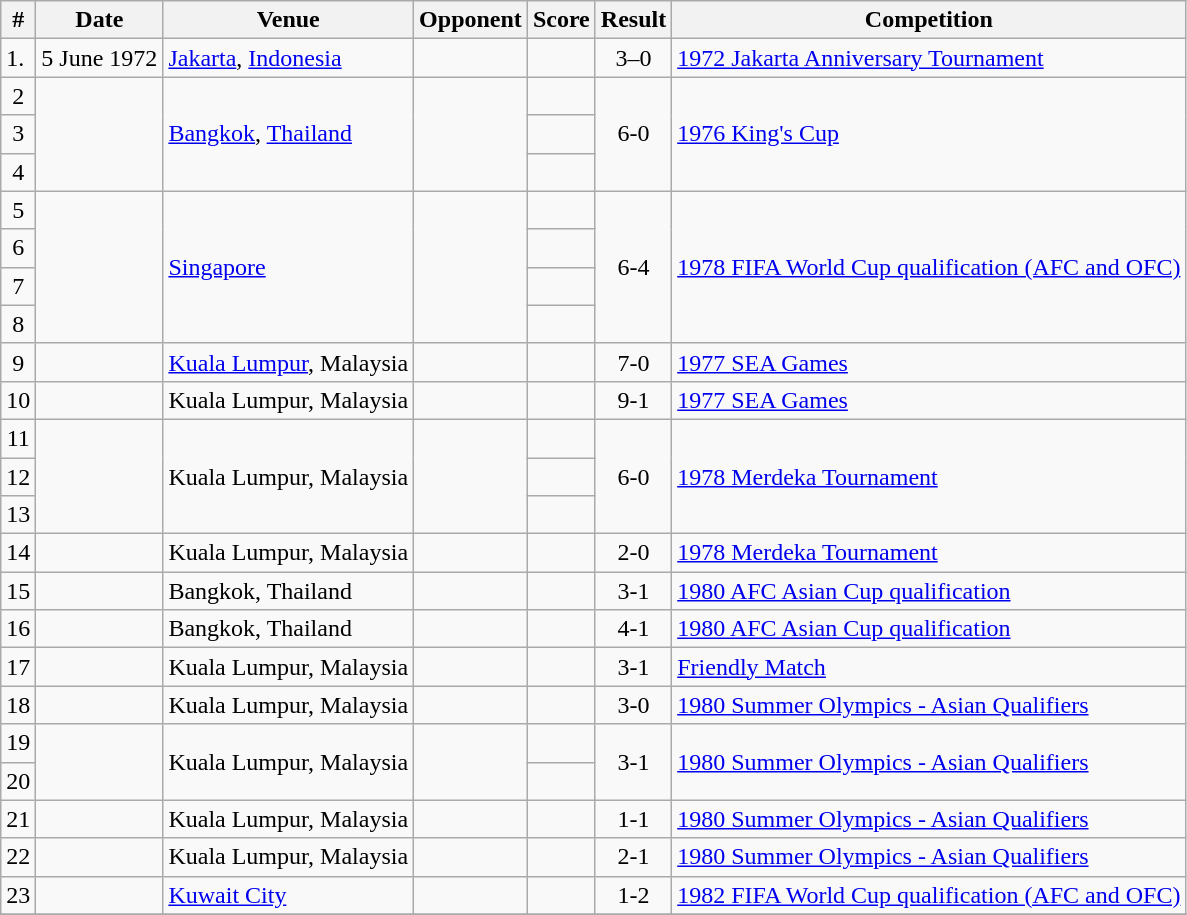<table class="wikitable">
<tr>
<th>#</th>
<th>Date</th>
<th>Venue</th>
<th>Opponent</th>
<th>Score</th>
<th>Result</th>
<th>Competition</th>
</tr>
<tr>
<td>1.</td>
<td>5 June 1972</td>
<td><a href='#'>Jakarta</a>, <a href='#'>Indonesia</a></td>
<td></td>
<td align=center></td>
<td align=center>3–0</td>
<td><a href='#'>1972 Jakarta Anniversary Tournament</a></td>
</tr>
<tr>
<td style="text-align:center">2</td>
<td rowspan="3"></td>
<td rowspan="3"><a href='#'>Bangkok</a>, <a href='#'>Thailand</a></td>
<td rowspan="3"></td>
<td style="text-align:center"></td>
<td rowspan="3" style="text-align:center">6-0</td>
<td rowspan="3"><a href='#'>1976 King's Cup</a></td>
</tr>
<tr>
<td style="text-align:center">3</td>
<td style="text-align:center"></td>
</tr>
<tr>
<td style="text-align:center">4</td>
<td style="text-align:center"></td>
</tr>
<tr>
<td style="text-align:center">5</td>
<td rowspan="4"></td>
<td rowspan="4"><a href='#'>Singapore</a></td>
<td rowspan="4"></td>
<td style="text-align:center"></td>
<td rowspan="4"style="text-align:center">6-4</td>
<td rowspan="4"><a href='#'>1978 FIFA World Cup qualification (AFC and OFC)</a></td>
</tr>
<tr>
<td style="text-align:center">6</td>
<td style="text-align:center"></td>
</tr>
<tr>
<td style="text-align:center">7</td>
<td style="text-align:center"></td>
</tr>
<tr>
<td style="text-align:center">8</td>
<td style="text-align:center"></td>
</tr>
<tr>
<td style="text-align:center">9</td>
<td></td>
<td><a href='#'>Kuala Lumpur</a>, Malaysia</td>
<td></td>
<td style="text-align:center"></td>
<td style="text-align:center">7-0</td>
<td><a href='#'>1977 SEA Games</a></td>
</tr>
<tr>
<td style="text-align:center">10</td>
<td></td>
<td>Kuala Lumpur, Malaysia</td>
<td></td>
<td style="text-align:center"></td>
<td style="text-align:center">9-1</td>
<td><a href='#'>1977 SEA Games</a></td>
</tr>
<tr>
<td style="text-align:center">11</td>
<td rowspan="3"></td>
<td rowspan="3">Kuala Lumpur, Malaysia</td>
<td rowspan="3"></td>
<td style="text-align:center"></td>
<td rowspan="3" style="text-align:center">6-0</td>
<td rowspan="3"><a href='#'>1978 Merdeka Tournament</a></td>
</tr>
<tr>
<td style="text-align:center">12</td>
<td style="text-align:center"></td>
</tr>
<tr>
<td style="text-align:center">13</td>
<td style="text-align:center"></td>
</tr>
<tr>
<td style="text-align:center">14</td>
<td></td>
<td>Kuala Lumpur, Malaysia</td>
<td></td>
<td style="text-align:center"></td>
<td style="text-align:center">2-0</td>
<td><a href='#'>1978 Merdeka Tournament</a></td>
</tr>
<tr>
<td style="text-align:center">15</td>
<td></td>
<td>Bangkok, Thailand</td>
<td></td>
<td style="text-align:center"></td>
<td style="text-align:center">3-1</td>
<td><a href='#'>1980 AFC Asian Cup qualification</a></td>
</tr>
<tr>
<td style="text-align:center">16</td>
<td></td>
<td>Bangkok, Thailand</td>
<td></td>
<td style="text-align:center"></td>
<td style="text-align:center">4-1</td>
<td><a href='#'>1980 AFC Asian Cup qualification</a></td>
</tr>
<tr>
<td style="text-align:center">17</td>
<td></td>
<td>Kuala Lumpur, Malaysia</td>
<td></td>
<td style="text-align:center"></td>
<td style="text-align:center">3-1</td>
<td><a href='#'>Friendly Match</a></td>
</tr>
<tr>
<td style="text-align:center">18</td>
<td></td>
<td>Kuala Lumpur, Malaysia</td>
<td></td>
<td style="text-align:center"></td>
<td style="text-align:center">3-0</td>
<td><a href='#'>1980 Summer Olympics - Asian Qualifiers</a></td>
</tr>
<tr>
<td style="text-align:center">19</td>
<td rowspan="2"></td>
<td rowspan="2">Kuala Lumpur, Malaysia</td>
<td rowspan="2"></td>
<td style="text-align:center"></td>
<td rowspan="2" style="text-align:center">3-1</td>
<td rowspan="2"><a href='#'>1980 Summer Olympics - Asian Qualifiers</a></td>
</tr>
<tr>
<td style="text-align:center">20</td>
<td style="text-align:center"></td>
</tr>
<tr>
<td style="text-align:center">21</td>
<td></td>
<td>Kuala Lumpur, Malaysia</td>
<td></td>
<td style="text-align:center"></td>
<td style="text-align:center">1-1</td>
<td><a href='#'>1980 Summer Olympics - Asian Qualifiers</a></td>
</tr>
<tr>
<td style="text-align:center">22</td>
<td></td>
<td>Kuala Lumpur, Malaysia</td>
<td></td>
<td style="text-align:center"></td>
<td style="text-align:center">2-1</td>
<td><a href='#'>1980 Summer Olympics - Asian Qualifiers</a></td>
</tr>
<tr>
<td style="text-align:center">23</td>
<td></td>
<td><a href='#'>Kuwait City</a></td>
<td></td>
<td style="text-align:center"></td>
<td style="text-align:center">1-2</td>
<td><a href='#'>1982 FIFA World Cup qualification (AFC and OFC)</a></td>
</tr>
<tr>
</tr>
</table>
